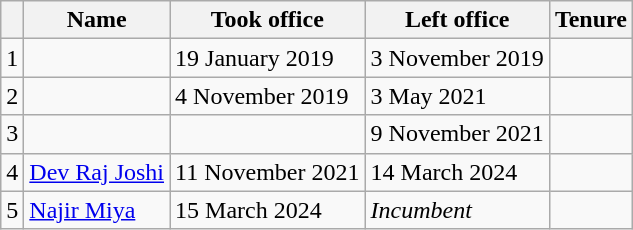<table class="wikitable sortable">
<tr>
<th></th>
<th>Name</th>
<th>Took office</th>
<th>Left office</th>
<th>Tenure</th>
</tr>
<tr>
<td>1</td>
<td></td>
<td>19 January 2019</td>
<td>3 November 2019</td>
<td></td>
</tr>
<tr>
<td>2</td>
<td></td>
<td>4 November 2019</td>
<td>3 May 2021</td>
<td></td>
</tr>
<tr>
<td>3</td>
<td></td>
<td></td>
<td>9 November 2021</td>
<td></td>
</tr>
<tr>
<td>4</td>
<td><a href='#'>Dev Raj Joshi</a></td>
<td>11 November 2021</td>
<td>14 March 2024</td>
<td></td>
</tr>
<tr>
<td>5</td>
<td><a href='#'>Najir Miya</a></td>
<td>15 March 2024</td>
<td><em>Incumbent</em></td>
<td></td>
</tr>
</table>
